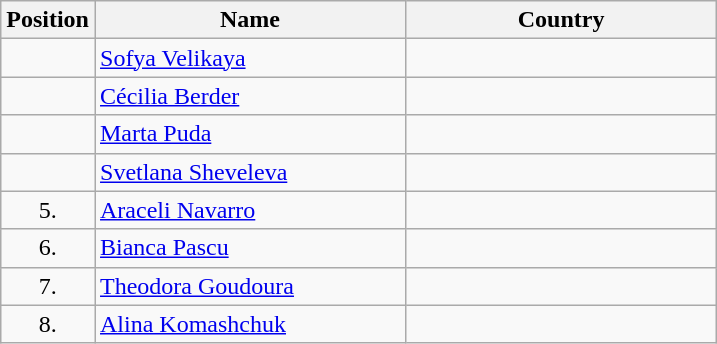<table class="wikitable">
<tr>
<th width="20">Position</th>
<th width="200">Name</th>
<th width="200">Country</th>
</tr>
<tr>
<td align="center"></td>
<td><a href='#'>Sofya Velikaya</a></td>
<td></td>
</tr>
<tr>
<td align="center"></td>
<td><a href='#'>Cécilia Berder</a></td>
<td></td>
</tr>
<tr>
<td align="center"></td>
<td><a href='#'>Marta Puda</a></td>
<td></td>
</tr>
<tr>
<td align="center"></td>
<td><a href='#'>Svetlana Sheveleva</a></td>
<td></td>
</tr>
<tr>
<td align="center">5.</td>
<td><a href='#'>Araceli Navarro</a></td>
<td></td>
</tr>
<tr>
<td align="center">6.</td>
<td><a href='#'>Bianca Pascu</a></td>
<td></td>
</tr>
<tr>
<td align="center">7.</td>
<td><a href='#'>Theodora Goudoura</a></td>
<td></td>
</tr>
<tr>
<td align="center">8.</td>
<td><a href='#'>Alina Komashchuk</a></td>
<td></td>
</tr>
</table>
